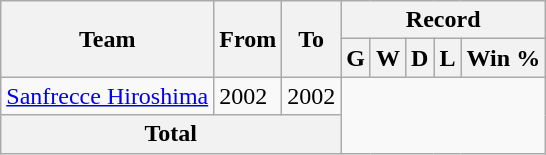<table class="wikitable" style="text-align: center">
<tr>
<th rowspan="2">Team</th>
<th rowspan="2">From</th>
<th rowspan="2">To</th>
<th colspan="5">Record</th>
</tr>
<tr>
<th>G</th>
<th>W</th>
<th>D</th>
<th>L</th>
<th>Win %</th>
</tr>
<tr>
<td align="left"><a href='#'>Sanfrecce Hiroshima</a></td>
<td align="left">2002</td>
<td align="left">2002<br></td>
</tr>
<tr>
<th colspan="3">Total<br></th>
</tr>
</table>
